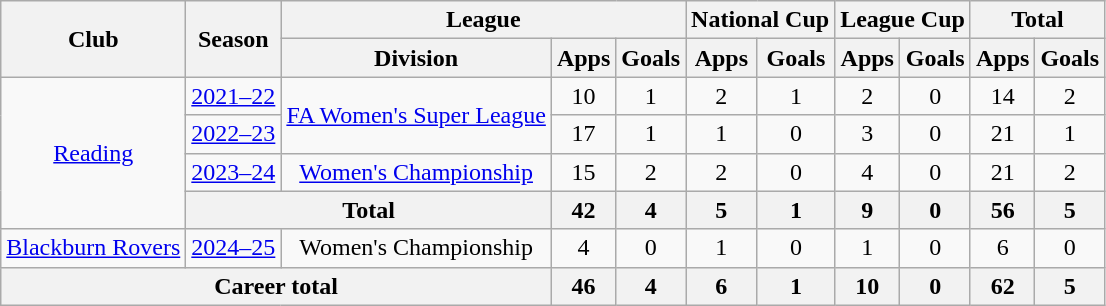<table class="wikitable" style="text-align:center">
<tr>
<th rowspan="2">Club</th>
<th rowspan="2">Season</th>
<th colspan="3">League</th>
<th colspan="2">National Cup</th>
<th colspan="2">League Cup</th>
<th colspan="2">Total</th>
</tr>
<tr>
<th>Division</th>
<th>Apps</th>
<th>Goals</th>
<th>Apps</th>
<th>Goals</th>
<th>Apps</th>
<th>Goals</th>
<th>Apps</th>
<th>Goals</th>
</tr>
<tr>
<td rowspan="4"><a href='#'>Reading</a></td>
<td><a href='#'>2021–22</a></td>
<td rowspan="2"><a href='#'>FA Women's Super League</a></td>
<td>10</td>
<td>1</td>
<td>2</td>
<td>1</td>
<td>2</td>
<td>0</td>
<td>14</td>
<td>2</td>
</tr>
<tr>
<td><a href='#'>2022–23</a></td>
<td>17</td>
<td>1</td>
<td>1</td>
<td>0</td>
<td>3</td>
<td>0</td>
<td>21</td>
<td>1</td>
</tr>
<tr>
<td><a href='#'>2023–24</a></td>
<td><a href='#'>Women's Championship</a></td>
<td>15</td>
<td>2</td>
<td>2</td>
<td>0</td>
<td>4</td>
<td>0</td>
<td>21</td>
<td>2</td>
</tr>
<tr>
<th colspan="2">Total</th>
<th>42</th>
<th>4</th>
<th>5</th>
<th>1</th>
<th>9</th>
<th>0</th>
<th>56</th>
<th>5</th>
</tr>
<tr>
<td><a href='#'>Blackburn Rovers</a></td>
<td><a href='#'>2024–25</a></td>
<td>Women's Championship</td>
<td>4</td>
<td>0</td>
<td>1</td>
<td>0</td>
<td>1</td>
<td>0</td>
<td>6</td>
<td>0</td>
</tr>
<tr>
<th colspan="3">Career total</th>
<th>46</th>
<th>4</th>
<th>6</th>
<th>1</th>
<th>10</th>
<th>0</th>
<th>62</th>
<th>5</th>
</tr>
</table>
